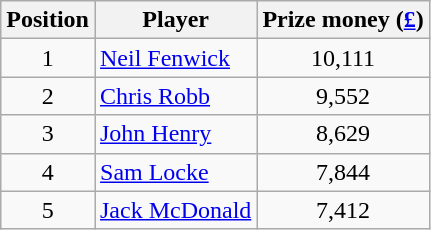<table class=wikitable>
<tr>
<th>Position</th>
<th>Player</th>
<th>Prize money (<a href='#'>£</a>)</th>
</tr>
<tr>
<td align=center>1</td>
<td> <a href='#'>Neil Fenwick</a></td>
<td align=center>10,111</td>
</tr>
<tr>
<td align=center>2</td>
<td> <a href='#'>Chris Robb</a></td>
<td align=center>9,552</td>
</tr>
<tr>
<td align=center>3</td>
<td> <a href='#'>John Henry</a></td>
<td align=center>8,629</td>
</tr>
<tr>
<td align=center>4</td>
<td> <a href='#'>Sam Locke</a></td>
<td align=center>7,844</td>
</tr>
<tr>
<td align=center>5</td>
<td> <a href='#'>Jack McDonald</a></td>
<td align=center>7,412</td>
</tr>
</table>
